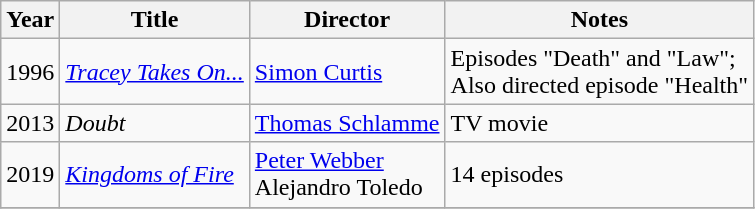<table class="wikitable">
<tr>
<th>Year</th>
<th>Title</th>
<th>Director</th>
<th>Notes</th>
</tr>
<tr>
<td>1996</td>
<td><em><a href='#'>Tracey Takes On...</a></em></td>
<td><a href='#'>Simon Curtis</a></td>
<td>Episodes "Death" and "Law";<br>Also directed episode "Health"</td>
</tr>
<tr>
<td>2013</td>
<td><em>Doubt</em></td>
<td><a href='#'>Thomas Schlamme</a></td>
<td>TV movie</td>
</tr>
<tr>
<td>2019</td>
<td><em><a href='#'>Kingdoms of Fire</a></em></td>
<td><a href='#'>Peter Webber</a><br>Alejandro Toledo</td>
<td>14 episodes</td>
</tr>
<tr>
</tr>
</table>
